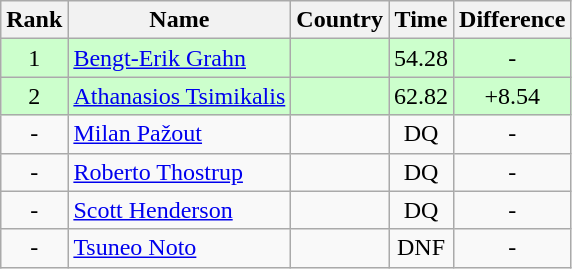<table class="wikitable sortable" style="text-align:center">
<tr>
<th>Rank</th>
<th>Name</th>
<th>Country</th>
<th>Time</th>
<th>Difference</th>
</tr>
<tr style="background:#cfc;">
<td>1</td>
<td align=left><a href='#'>Bengt-Erik Grahn</a></td>
<td align=left></td>
<td>54.28</td>
<td>-</td>
</tr>
<tr style="background:#cfc;">
<td>2</td>
<td align=left><a href='#'>Athanasios Tsimikalis</a></td>
<td align=left></td>
<td>62.82</td>
<td>+8.54</td>
</tr>
<tr>
<td>-</td>
<td align=left><a href='#'>Milan Pažout</a></td>
<td align=left></td>
<td>DQ</td>
<td>-</td>
</tr>
<tr>
<td>-</td>
<td align=left><a href='#'>Roberto Thostrup</a></td>
<td align=left></td>
<td>DQ</td>
<td>-</td>
</tr>
<tr>
<td>-</td>
<td align=left><a href='#'>Scott Henderson</a></td>
<td align=left></td>
<td>DQ</td>
<td>-</td>
</tr>
<tr>
<td>-</td>
<td align=left><a href='#'>Tsuneo Noto</a></td>
<td align=left></td>
<td>DNF</td>
<td>-</td>
</tr>
</table>
